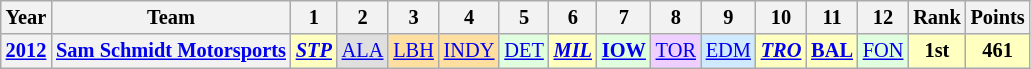<table class="wikitable" style="text-align:center; font-size:85%">
<tr>
<th>Year</th>
<th>Team</th>
<th>1</th>
<th>2</th>
<th>3</th>
<th>4</th>
<th>5</th>
<th>6</th>
<th>7</th>
<th>8</th>
<th>9</th>
<th>10</th>
<th>11</th>
<th>12</th>
<th>Rank</th>
<th>Points</th>
</tr>
<tr>
<th><a href='#'>2012</a></th>
<th nowrap><a href='#'>Sam Schmidt Motorsports</a></th>
<td style="background:#FFFFBF;"><strong><em><a href='#'>STP</a></em></strong><br></td>
<td style="background:#DFDFDF;"><a href='#'>ALA</a><br></td>
<td style="background:#FFDF9F;"><a href='#'>LBH</a><br></td>
<td style="background:#FFDF9F;"><a href='#'>INDY</a><br></td>
<td style="background:#DFFFDF;"><a href='#'>DET</a><br></td>
<td style="background:#FFFFBF;"><strong><em><a href='#'>MIL</a></em></strong><br></td>
<td style="background:#DFFFDF;"><strong><a href='#'>IOW</a></strong><br></td>
<td style="background:#EFCFFF;"><a href='#'>TOR</a><br></td>
<td style="background:#CFEAFF;"><a href='#'>EDM</a><br></td>
<td style="background:#FFFFBF;"><strong><em><a href='#'>TRO</a></em></strong><br></td>
<td style="background:#FFFFBF;"><strong><a href='#'>BAL</a></strong><br></td>
<td style="background:#DFFFDF;"><a href='#'>FON</a><br></td>
<th style="background:#FFFFBF;">1st</th>
<th style="background:#FFFFBF;">461</th>
</tr>
</table>
